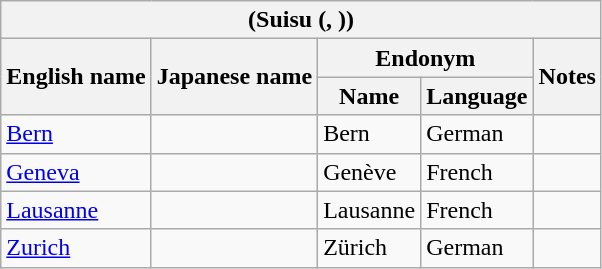<table class="wikitable sortable">
<tr>
<th colspan="5"> (Suisu (, ))</th>
</tr>
<tr>
<th rowspan="2">English name</th>
<th rowspan="2">Japanese name</th>
<th colspan="2">Endonym</th>
<th rowspan="2">Notes</th>
</tr>
<tr>
<th>Name</th>
<th>Language</th>
</tr>
<tr>
<td><a href='#'>Bern</a></td>
<td></td>
<td>Bern</td>
<td>German</td>
<td></td>
</tr>
<tr>
<td><a href='#'>Geneva</a></td>
<td></td>
<td>Genève</td>
<td>French</td>
<td></td>
</tr>
<tr>
<td><a href='#'>Lausanne</a></td>
<td></td>
<td>Lausanne</td>
<td>French</td>
<td></td>
</tr>
<tr>
<td><a href='#'>Zurich</a></td>
<td></td>
<td>Zürich</td>
<td>German</td>
<td></td>
</tr>
</table>
